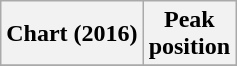<table class="wikitable sortable plainrowheaders" style="text-align:center">
<tr>
<th scope="col">Chart (2016)</th>
<th scope="col">Peak<br> position</th>
</tr>
<tr>
</tr>
</table>
